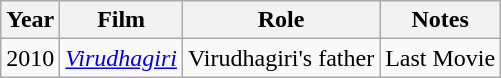<table class="wikitable sortable">
<tr>
<th>Year</th>
<th>Film</th>
<th>Role</th>
<th>Notes</th>
</tr>
<tr>
<td>2010</td>
<td><em><a href='#'>Virudhagiri</a></em></td>
<td>Virudhagiri's father</td>
<td>Last Movie</td>
</tr>
</table>
